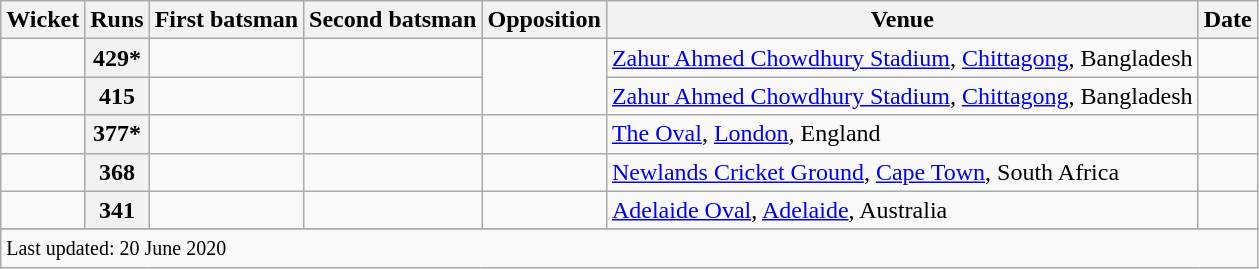<table class="wikitable plainrowheaders sortable">
<tr>
<th scope=col>Wicket</th>
<th scope=col>Runs</th>
<th scope=col>First batsman</th>
<th scope=col>Second batsman</th>
<th scope=col>Opposition</th>
<th scope=col>Venue</th>
<th scope=col>Date</th>
</tr>
<tr>
<td align=center><strong></strong></td>
<th scope=row style=text-align:center;>429*</th>
<td></td>
<td></td>
<td rowspan=2></td>
<td><a href='#'>Zahur Ahmed Chowdhury Stadium</a>, <a href='#'>Chittagong</a>, Bangladesh</td>
<td></td>
</tr>
<tr>
<td align=center><strong></strong></td>
<th scope=row style="text-align:center;">415</th>
<td></td>
<td></td>
<td><a href='#'>Zahur Ahmed Chowdhury Stadium</a>, <a href='#'>Chittagong</a>, Bangladesh</td>
<td></td>
</tr>
<tr>
<td align=center><strong></strong></td>
<th scope=row style=text-align:center;>377*</th>
<td></td>
<td></td>
<td></td>
<td><a href='#'>The Oval</a>, <a href='#'>London</a>, England</td>
<td></td>
</tr>
<tr>
<td align=center><strong></strong></td>
<th scope=row style=text-align:center;>368</th>
<td></td>
<td></td>
<td></td>
<td><a href='#'>Newlands Cricket Ground</a>, <a href='#'>Cape Town</a>, South Africa</td>
<td></td>
</tr>
<tr>
<td align=center><strong></strong></td>
<th scope=row style=text-align:center;>341</th>
<td></td>
<td></td>
<td></td>
<td><a href='#'>Adelaide Oval</a>, <a href='#'>Adelaide</a>, Australia</td>
<td></td>
</tr>
<tr>
</tr>
<tr class=sortbottom>
<td colspan=8><small>Last updated: 20 June 2020</small></td>
</tr>
</table>
